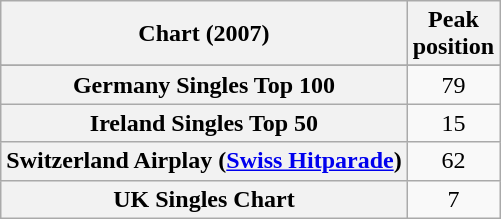<table class="wikitable sortable plainrowheaders" style="text-align:center">
<tr>
<th>Chart (2007)</th>
<th>Peak<br>position</th>
</tr>
<tr>
</tr>
<tr>
<th scope="row">Germany Singles Top 100</th>
<td>79</td>
</tr>
<tr>
<th scope="row">Ireland Singles Top 50</th>
<td>15</td>
</tr>
<tr>
<th scope="row">Switzerland Airplay (<a href='#'>Swiss Hitparade</a>)</th>
<td>62</td>
</tr>
<tr>
<th scope="row">UK Singles Chart</th>
<td>7</td>
</tr>
</table>
